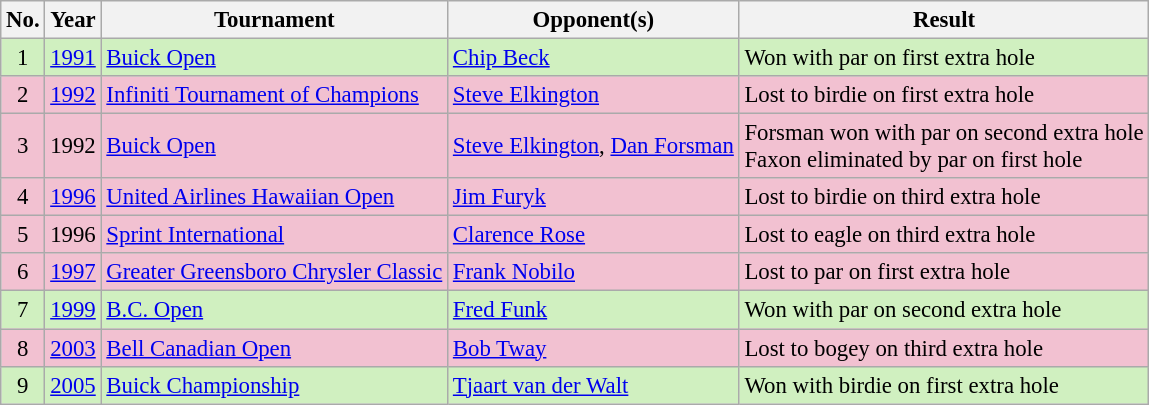<table class="wikitable" style="font-size:95%;">
<tr>
<th>No.</th>
<th>Year</th>
<th>Tournament</th>
<th>Opponent(s)</th>
<th>Result</th>
</tr>
<tr style="background:#D0F0C0;">
<td align=center>1</td>
<td><a href='#'>1991</a></td>
<td><a href='#'>Buick Open</a></td>
<td> <a href='#'>Chip Beck</a></td>
<td>Won with par on first extra hole</td>
</tr>
<tr style="background:#F2C1D1;">
<td align=center>2</td>
<td><a href='#'>1992</a></td>
<td><a href='#'>Infiniti Tournament of Champions</a></td>
<td> <a href='#'>Steve Elkington</a></td>
<td>Lost to birdie on first extra hole</td>
</tr>
<tr style="background:#F2C1D1;">
<td align=center>3</td>
<td>1992</td>
<td><a href='#'>Buick Open</a></td>
<td> <a href='#'>Steve Elkington</a>,  <a href='#'>Dan Forsman</a></td>
<td>Forsman won with par on second extra hole<br>Faxon eliminated by par on first hole</td>
</tr>
<tr style="background:#F2C1D1;">
<td align=center>4</td>
<td><a href='#'>1996</a></td>
<td><a href='#'>United Airlines Hawaiian Open</a></td>
<td> <a href='#'>Jim Furyk</a></td>
<td>Lost to birdie on third extra hole</td>
</tr>
<tr style="background:#F2C1D1;">
<td align=center>5</td>
<td>1996</td>
<td><a href='#'>Sprint International</a></td>
<td> <a href='#'>Clarence Rose</a></td>
<td>Lost to eagle on third extra hole</td>
</tr>
<tr style="background:#F2C1D1;">
<td align=center>6</td>
<td><a href='#'>1997</a></td>
<td><a href='#'>Greater Greensboro Chrysler Classic</a></td>
<td> <a href='#'>Frank Nobilo</a></td>
<td>Lost to par on first extra hole</td>
</tr>
<tr style="background:#D0F0C0;">
<td align=center>7</td>
<td><a href='#'>1999</a></td>
<td><a href='#'>B.C. Open</a></td>
<td> <a href='#'>Fred Funk</a></td>
<td>Won with par on second extra hole</td>
</tr>
<tr style="background:#F2C1D1;">
<td align=center>8</td>
<td><a href='#'>2003</a></td>
<td><a href='#'>Bell Canadian Open</a></td>
<td> <a href='#'>Bob Tway</a></td>
<td>Lost to bogey on third extra hole</td>
</tr>
<tr style="background:#D0F0C0;">
<td align=center>9</td>
<td><a href='#'>2005</a></td>
<td><a href='#'>Buick Championship</a></td>
<td> <a href='#'>Tjaart van der Walt</a></td>
<td>Won with birdie on first extra hole</td>
</tr>
</table>
